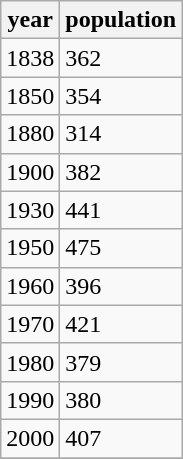<table class="wikitable">
<tr>
<th>year</th>
<th>population</th>
</tr>
<tr>
<td>1838</td>
<td>362</td>
</tr>
<tr>
<td>1850</td>
<td>354</td>
</tr>
<tr>
<td>1880</td>
<td>314</td>
</tr>
<tr>
<td>1900</td>
<td>382</td>
</tr>
<tr>
<td>1930</td>
<td>441</td>
</tr>
<tr>
<td>1950</td>
<td>475</td>
</tr>
<tr>
<td>1960</td>
<td>396</td>
</tr>
<tr>
<td>1970</td>
<td>421</td>
</tr>
<tr>
<td>1980</td>
<td>379</td>
</tr>
<tr>
<td>1990</td>
<td>380</td>
</tr>
<tr>
<td>2000</td>
<td>407</td>
</tr>
<tr>
</tr>
</table>
